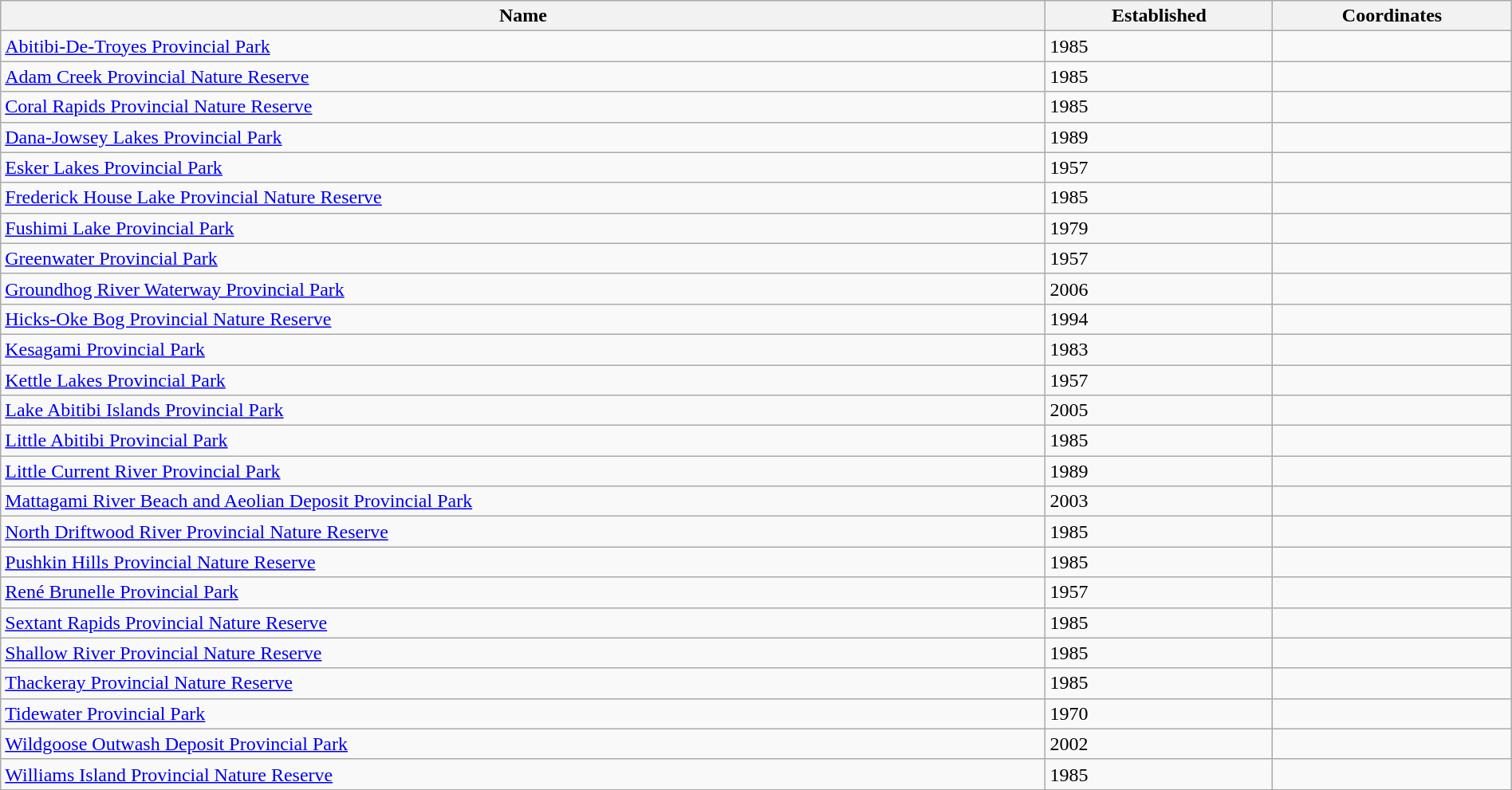<table class='wikitable sortable' style="width:100%">
<tr>
<th>Name</th>
<th>Established</th>
<th>Coordinates</th>
</tr>
<tr>
<td><a href='#'>Abitibi-De-Troyes Provincial Park</a></td>
<td>1985</td>
<td></td>
</tr>
<tr>
<td><a href='#'>Adam Creek Provincial Nature Reserve</a></td>
<td>1985</td>
<td></td>
</tr>
<tr>
<td><a href='#'>Coral Rapids Provincial Nature Reserve</a></td>
<td>1985</td>
<td></td>
</tr>
<tr>
<td><a href='#'>Dana-Jowsey Lakes Provincial Park</a></td>
<td>1989</td>
<td></td>
</tr>
<tr>
<td><a href='#'>Esker Lakes Provincial Park</a></td>
<td>1957</td>
<td></td>
</tr>
<tr>
<td><a href='#'>Frederick House Lake Provincial Nature Reserve</a></td>
<td>1985</td>
<td></td>
</tr>
<tr>
<td><a href='#'>Fushimi Lake Provincial Park</a></td>
<td>1979</td>
<td></td>
</tr>
<tr>
<td><a href='#'>Greenwater Provincial Park</a></td>
<td>1957</td>
<td></td>
</tr>
<tr>
<td><a href='#'>Groundhog River Waterway Provincial Park</a></td>
<td>2006</td>
<td></td>
</tr>
<tr>
<td><a href='#'>Hicks-Oke Bog Provincial Nature Reserve</a></td>
<td>1994</td>
<td></td>
</tr>
<tr>
<td><a href='#'>Kesagami Provincial Park</a></td>
<td>1983</td>
<td></td>
</tr>
<tr>
<td><a href='#'>Kettle Lakes Provincial Park</a></td>
<td>1957</td>
<td></td>
</tr>
<tr>
<td><a href='#'>Lake Abitibi Islands Provincial Park</a></td>
<td>2005</td>
<td></td>
</tr>
<tr>
<td><a href='#'>Little Abitibi Provincial Park</a></td>
<td>1985</td>
<td></td>
</tr>
<tr>
<td><a href='#'>Little Current River Provincial Park</a></td>
<td>1989</td>
<td></td>
</tr>
<tr>
<td><a href='#'>Mattagami River Beach and Aeolian Deposit Provincial Park</a></td>
<td>2003</td>
<td></td>
</tr>
<tr>
<td><a href='#'>North Driftwood River Provincial Nature Reserve</a></td>
<td>1985</td>
<td></td>
</tr>
<tr>
<td><a href='#'>Pushkin Hills Provincial Nature Reserve</a></td>
<td>1985</td>
<td></td>
</tr>
<tr>
<td><a href='#'>René Brunelle Provincial Park</a></td>
<td>1957</td>
<td></td>
</tr>
<tr>
<td><a href='#'>Sextant Rapids Provincial Nature Reserve</a></td>
<td>1985</td>
<td></td>
</tr>
<tr>
<td><a href='#'>Shallow River Provincial Nature Reserve</a></td>
<td>1985</td>
<td></td>
</tr>
<tr>
<td><a href='#'>Thackeray Provincial Nature Reserve</a></td>
<td>1985</td>
<td></td>
</tr>
<tr>
<td><a href='#'>Tidewater Provincial Park</a></td>
<td>1970</td>
<td></td>
</tr>
<tr>
<td><a href='#'>Wildgoose Outwash Deposit Provincial Park</a></td>
<td>2002</td>
<td></td>
</tr>
<tr>
<td><a href='#'>Williams Island Provincial Nature Reserve</a></td>
<td>1985</td>
<td></td>
</tr>
</table>
